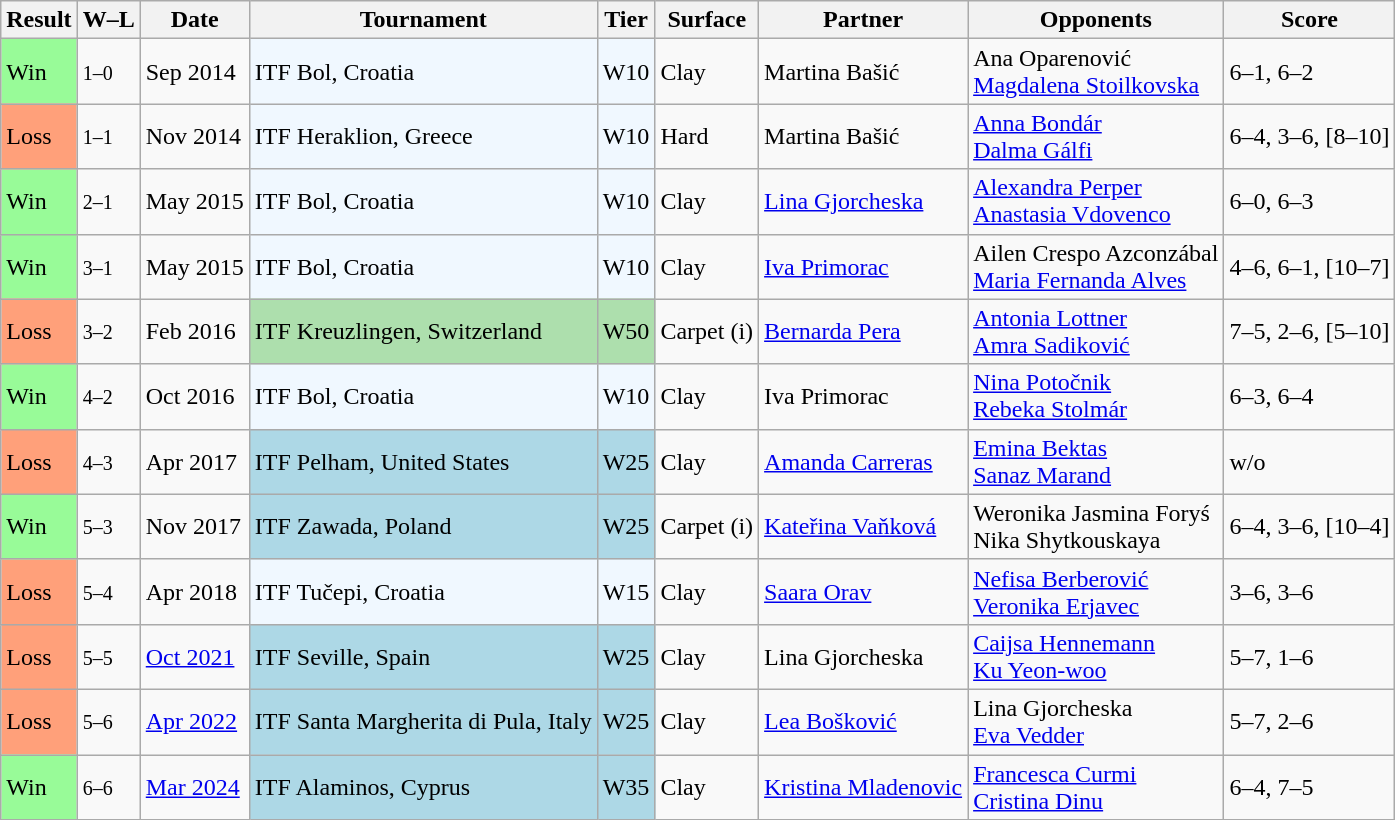<table class="sortable wikitable">
<tr>
<th>Result</th>
<th class="unsortable">W–L</th>
<th>Date</th>
<th>Tournament</th>
<th>Tier</th>
<th>Surface</th>
<th>Partner</th>
<th>Opponents</th>
<th class="unsortable">Score</th>
</tr>
<tr>
<td style="background:#98fb98;">Win</td>
<td><small>1–0</small></td>
<td>Sep 2014</td>
<td style="background:#f0f8ff;">ITF Bol, Croatia</td>
<td style="background:#f0f8ff;">W10</td>
<td>Clay</td>
<td> Martina Bašić</td>
<td> Ana Oparenović <br>  <a href='#'>Magdalena Stoilkovska</a></td>
<td>6–1, 6–2</td>
</tr>
<tr>
<td style="background:#ffa07a;">Loss</td>
<td><small>1–1</small></td>
<td>Nov 2014</td>
<td style="background:#f0f8ff;">ITF Heraklion, Greece</td>
<td style="background:#f0f8ff;">W10</td>
<td>Hard</td>
<td> Martina Bašić</td>
<td> <a href='#'>Anna Bondár</a> <br>  <a href='#'>Dalma Gálfi</a></td>
<td>6–4, 3–6, [8–10]</td>
</tr>
<tr>
<td style="background:#98fb98;">Win</td>
<td><small>2–1</small></td>
<td>May 2015</td>
<td style="background:#f0f8ff;">ITF Bol, Croatia</td>
<td style="background:#f0f8ff;">W10</td>
<td>Clay</td>
<td> <a href='#'>Lina Gjorcheska</a></td>
<td> <a href='#'>Alexandra Perper</a> <br>  <a href='#'>Anastasia Vdovenco</a></td>
<td>6–0, 6–3</td>
</tr>
<tr>
<td style="background:#98fb98;">Win</td>
<td><small>3–1</small></td>
<td>May 2015</td>
<td style="background:#f0f8ff;">ITF Bol, Croatia</td>
<td style="background:#f0f8ff;">W10</td>
<td>Clay</td>
<td> <a href='#'>Iva Primorac</a></td>
<td> Ailen Crespo Azconzábal <br>  <a href='#'>Maria Fernanda Alves</a></td>
<td>4–6, 6–1, [10–7]</td>
</tr>
<tr>
<td style="background:#ffa07a;">Loss</td>
<td><small>3–2</small></td>
<td>Feb 2016</td>
<td style="background:#addfad;">ITF Kreuzlingen, Switzerland</td>
<td style="background:#addfad;">W50</td>
<td>Carpet (i)</td>
<td> <a href='#'>Bernarda Pera</a></td>
<td> <a href='#'>Antonia Lottner</a> <br>  <a href='#'>Amra Sadiković</a></td>
<td>7–5, 2–6, [5–10]</td>
</tr>
<tr>
<td style="background:#98fb98;">Win</td>
<td><small>4–2</small></td>
<td>Oct 2016</td>
<td style="background:#f0f8ff;">ITF Bol, Croatia</td>
<td style="background:#f0f8ff;">W10</td>
<td>Clay</td>
<td> Iva Primorac</td>
<td> <a href='#'>Nina Potočnik</a> <br>  <a href='#'>Rebeka Stolmár</a></td>
<td>6–3, 6–4</td>
</tr>
<tr>
<td style="background:#ffa07a;">Loss</td>
<td><small>4–3</small></td>
<td>Apr 2017</td>
<td style="background:lightblue;">ITF Pelham,  United States</td>
<td style="background:lightblue;">W25</td>
<td>Clay</td>
<td> <a href='#'>Amanda Carreras</a></td>
<td> <a href='#'>Emina Bektas</a> <br>  <a href='#'>Sanaz Marand</a></td>
<td>w/o</td>
</tr>
<tr>
<td style="background:#98fb98;">Win</td>
<td><small>5–3</small></td>
<td>Nov 2017</td>
<td style="background:lightblue;">ITF Zawada, Poland</td>
<td style="background:lightblue;">W25</td>
<td>Carpet (i)</td>
<td> <a href='#'>Kateřina Vaňková</a></td>
<td> Weronika Jasmina Foryś <br>  Nika Shytkouskaya</td>
<td>6–4, 3–6, [10–4]</td>
</tr>
<tr>
<td style="background:#ffa07a;">Loss</td>
<td><small>5–4</small></td>
<td>Apr 2018</td>
<td style="background:#f0f8ff;">ITF Tučepi, Croatia</td>
<td style="background:#f0f8ff;">W15</td>
<td>Clay</td>
<td> <a href='#'>Saara Orav</a></td>
<td> <a href='#'>Nefisa Berberović</a> <br>  <a href='#'>Veronika Erjavec</a></td>
<td>3–6, 3–6</td>
</tr>
<tr>
<td style="background:#ffa07a;">Loss</td>
<td><small>5–5</small></td>
<td><a href='#'>Oct 2021</a></td>
<td style="background:lightblue;">ITF Seville, Spain</td>
<td style="background:lightblue;">W25</td>
<td>Clay</td>
<td> Lina Gjorcheska</td>
<td> <a href='#'>Caijsa Hennemann</a> <br>  <a href='#'>Ku Yeon-woo</a></td>
<td>5–7, 1–6</td>
</tr>
<tr>
<td style="background:#ffa07a;">Loss</td>
<td><small>5–6</small></td>
<td><a href='#'>Apr 2022</a></td>
<td style="background:lightblue;">ITF Santa Margherita di Pula, Italy</td>
<td style="background:lightblue;">W25</td>
<td>Clay</td>
<td> <a href='#'>Lea Bošković</a></td>
<td> Lina Gjorcheska <br>  <a href='#'>Eva Vedder</a></td>
<td>5–7, 2–6</td>
</tr>
<tr>
<td style="background:#98fb98;">Win</td>
<td><small>6–6</small></td>
<td><a href='#'>Mar 2024</a></td>
<td style="background:lightblue;">ITF Alaminos, Cyprus</td>
<td style="background:lightblue;">W35</td>
<td>Clay</td>
<td> <a href='#'>Kristina Mladenovic</a></td>
<td> <a href='#'>Francesca Curmi</a> <br>  <a href='#'>Cristina Dinu</a></td>
<td>6–4, 7–5</td>
</tr>
</table>
